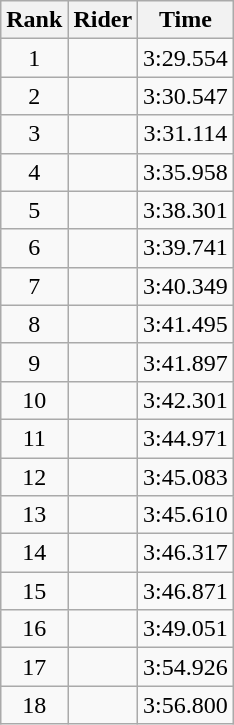<table class="wikitable sortable" style="text-align:center">
<tr>
<th>Rank</th>
<th>Rider</th>
<th>Time</th>
</tr>
<tr>
<td>1</td>
<td align=left></td>
<td>3:29.554</td>
</tr>
<tr>
<td>2</td>
<td align=left></td>
<td>3:30.547</td>
</tr>
<tr>
<td>3</td>
<td align=left></td>
<td>3:31.114</td>
</tr>
<tr>
<td>4</td>
<td align=left></td>
<td>3:35.958</td>
</tr>
<tr>
<td>5</td>
<td align=left></td>
<td>3:38.301</td>
</tr>
<tr>
<td>6</td>
<td align=left></td>
<td>3:39.741</td>
</tr>
<tr>
<td>7</td>
<td align=left></td>
<td>3:40.349</td>
</tr>
<tr>
<td>8</td>
<td align=left></td>
<td>3:41.495</td>
</tr>
<tr>
<td>9</td>
<td align=left></td>
<td>3:41.897</td>
</tr>
<tr>
<td>10</td>
<td align=left></td>
<td>3:42.301</td>
</tr>
<tr>
<td>11</td>
<td align=left></td>
<td>3:44.971</td>
</tr>
<tr>
<td>12</td>
<td align=left></td>
<td>3:45.083</td>
</tr>
<tr>
<td>13</td>
<td align=left></td>
<td>3:45.610</td>
</tr>
<tr>
<td>14</td>
<td align=left></td>
<td>3:46.317</td>
</tr>
<tr>
<td>15</td>
<td align=left></td>
<td>3:46.871</td>
</tr>
<tr>
<td>16</td>
<td align=left></td>
<td>3:49.051</td>
</tr>
<tr>
<td>17</td>
<td align=left></td>
<td>3:54.926</td>
</tr>
<tr>
<td>18</td>
<td align=left></td>
<td>3:56.800</td>
</tr>
</table>
